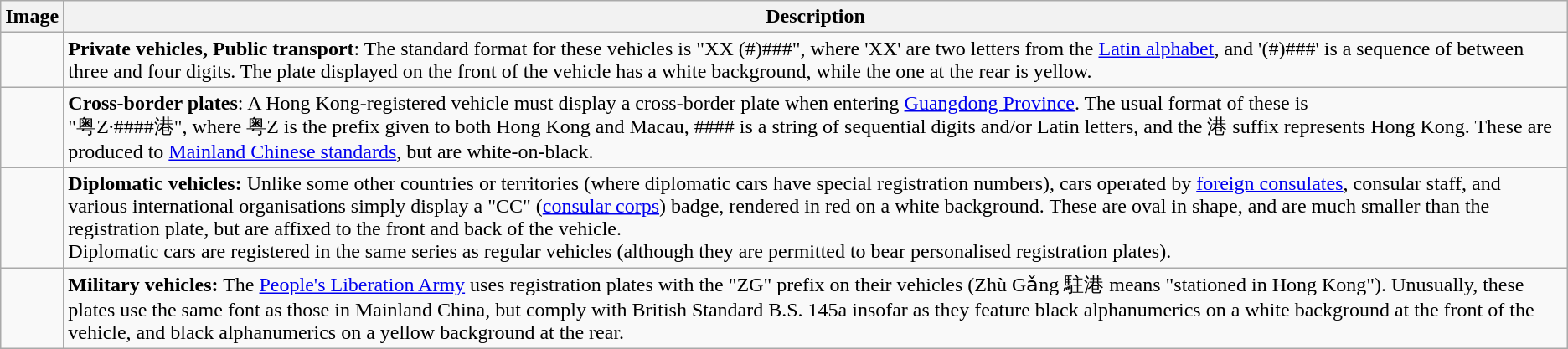<table class="wikitable">
<tr>
<th>Image</th>
<th>Description</th>
</tr>
<tr>
<td></td>
<td><strong>Private vehicles, Public transport</strong>: The standard format for these vehicles is "XX (#)###", where 'XX' are two letters from the <a href='#'>Latin alphabet</a>, and '(#)###' is a sequence of between three and four digits. The plate displayed on the front of the vehicle has a white background, while the one at the rear is yellow.</td>
</tr>
<tr>
<td></td>
<td><strong>Cross-border plates</strong>: A Hong Kong-registered vehicle must display a cross-border plate when entering <a href='#'>Guangdong Province</a>. The usual format of these is<br>"粤Z·####港", where 粤Z is the prefix given to both Hong Kong and Macau, #### is a string of sequential digits and/or Latin letters, and the 港 suffix represents Hong Kong. These are produced to <a href='#'>Mainland Chinese standards</a>, but are white-on-black.</td>
</tr>
<tr>
<td></td>
<td><strong>Diplomatic vehicles:</strong> Unlike some other countries or territories (where diplomatic cars have special registration numbers), cars operated by <a href='#'>foreign consulates</a>, consular staff, and various international organisations simply display a "CC" (<a href='#'>consular corps</a>) badge, rendered in red on a white background. These are oval in shape, and are much smaller than the registration plate, but are affixed to the front and back of the vehicle.<br>Diplomatic cars are registered in the same series as regular vehicles (although they are permitted to bear personalised registration plates).</td>
</tr>
<tr>
<td></td>
<td><strong>Military vehicles:</strong> The <a href='#'>People's Liberation Army</a> uses registration plates with the "ZG" prefix on their vehicles (Zhù Gǎng 駐港 means "stationed in Hong Kong"). Unusually, these plates use the same font as those in Mainland China, but comply with British Standard B.S. 145a insofar as they feature black alphanumerics on a white background at the front of the vehicle, and black alphanumerics on a yellow background at the rear.</td>
</tr>
</table>
